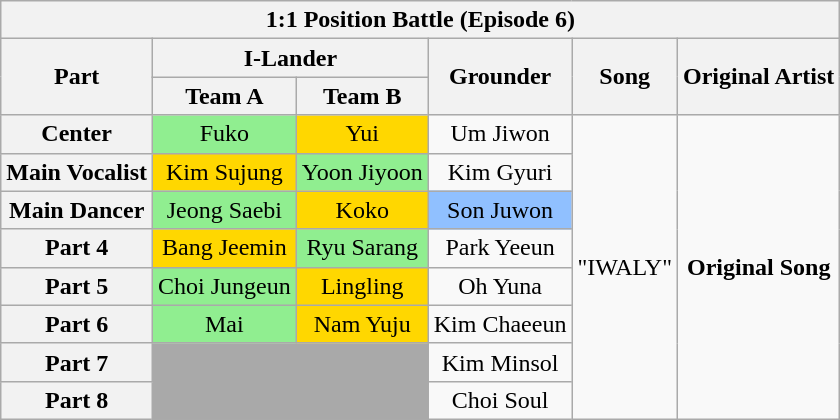<table class="wikitable" style="text-align:center">
<tr>
<th colspan="6">1:1 Position Battle (Episode 6)</th>
</tr>
<tr>
<th rowspan="2">Part</th>
<th colspan="2">I-Lander</th>
<th rowspan="2">Grounder</th>
<th rowspan="2">Song</th>
<th rowspan="2">Original Artist</th>
</tr>
<tr>
<th>Team A</th>
<th>Team B</th>
</tr>
<tr>
<th>Center</th>
<td style="background:#90EE90">Fuko</td>
<td style="background:Gold">Yui</td>
<td>Um Jiwon</td>
<td rowspan="9">"IWALY"</td>
<td rowspan="9"><strong>Original Song</strong></td>
</tr>
<tr>
<th>Main Vocalist</th>
<td style="background:Gold">Kim Sujung</td>
<td style="background:#90EE90">Yoon Jiyoon</td>
<td>Kim Gyuri</td>
</tr>
<tr>
<th>Main Dancer</th>
<td style="background:#90EE90">Jeong Saebi</td>
<td style="background:Gold">Koko</td>
<td style="background:#90C0FF">Son Juwon</td>
</tr>
<tr>
<th>Part 4</th>
<td style="background:Gold">Bang Jeemin</td>
<td style="background:#90EE90">Ryu Sarang</td>
<td>Park Yeeun</td>
</tr>
<tr>
<th>Part 5</th>
<td style="background:#90EE90">Choi Jungeun</td>
<td style="background:Gold">Lingling</td>
<td>Oh Yuna</td>
</tr>
<tr>
<th>Part 6</th>
<td style="background:#90EE90">Mai</td>
<td style="background:Gold">Nam Yuju</td>
<td>Kim Chaeeun</td>
</tr>
<tr>
<th>Part 7</th>
<td rowspan="2" colspan="2" style="background:darkgray"></td>
<td>Kim Minsol</td>
</tr>
<tr>
<th>Part 8</th>
<td>Choi Soul</td>
</tr>
</table>
